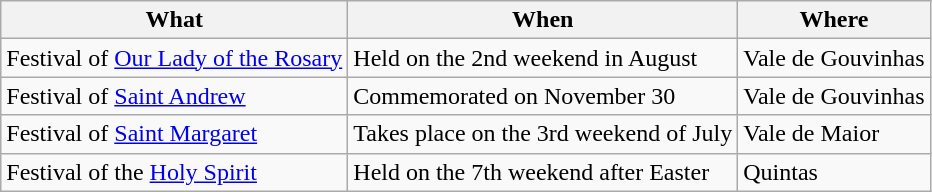<table class="wikitable">
<tr>
<th>What</th>
<th>When</th>
<th>Where</th>
</tr>
<tr>
<td>Festival of <a href='#'>Our Lady of the Rosary</a></td>
<td>Held on the 2nd weekend in August</td>
<td>Vale de Gouvinhas</td>
</tr>
<tr>
<td>Festival of <a href='#'>Saint Andrew</a></td>
<td>Commemorated on November 30</td>
<td>Vale de Gouvinhas</td>
</tr>
<tr>
<td>Festival of <a href='#'>Saint Margaret</a></td>
<td>Takes place on the 3rd weekend of July</td>
<td>Vale de Maior</td>
</tr>
<tr>
<td>Festival of the <a href='#'>Holy Spirit</a></td>
<td>Held on the 7th weekend after Easter</td>
<td>Quintas</td>
</tr>
</table>
